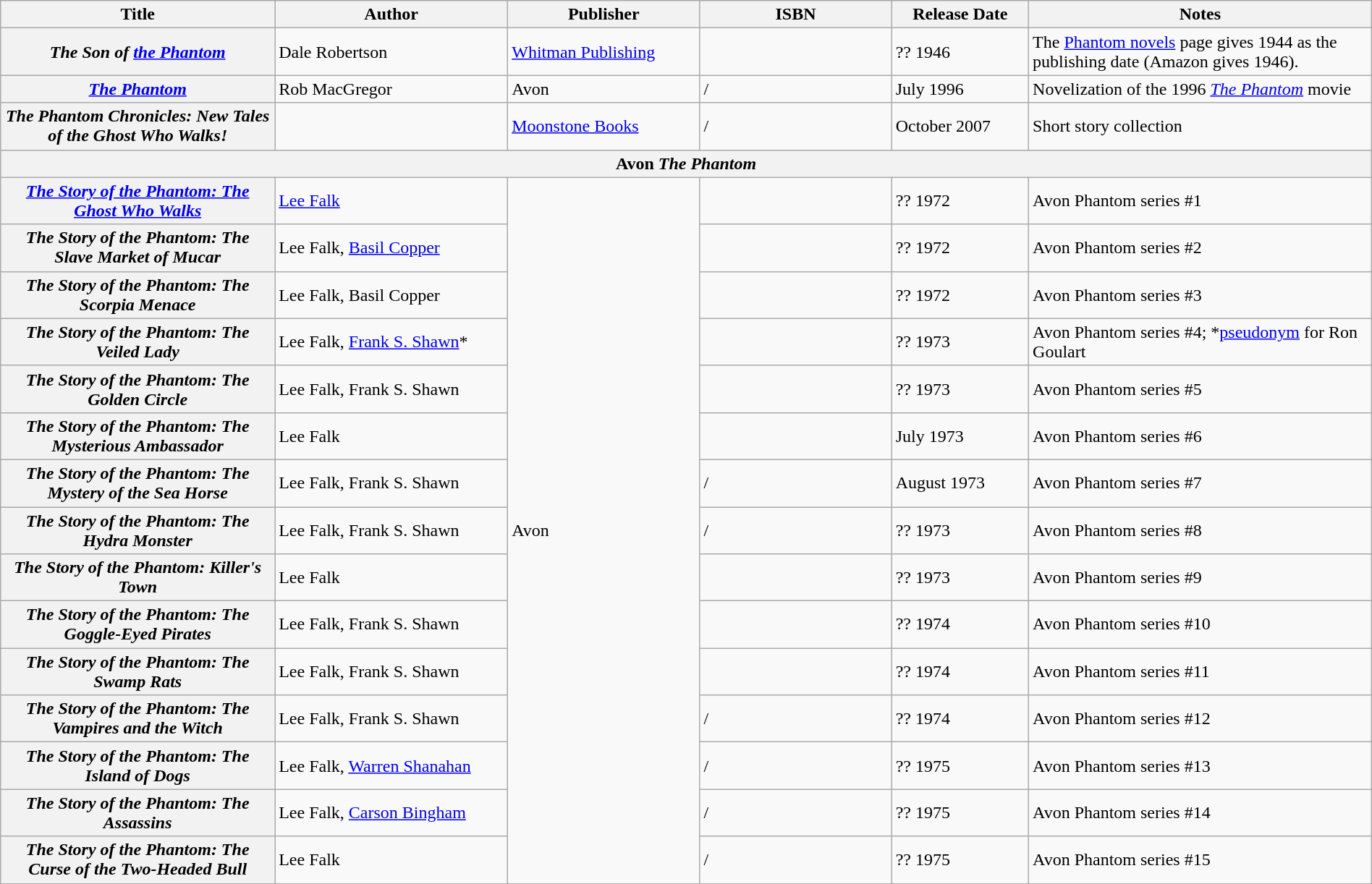<table class="wikitable" width="100%">
<tr>
<th width="20%">Title</th>
<th width="17%">Author</th>
<th width="14%">Publisher</th>
<th width="14%">ISBN</th>
<th width="10%">Release Date</th>
<th width="25%">Notes</th>
</tr>
<tr>
<th><em>The Son of <a href='#'>the Phantom</a></em></th>
<td>Dale Robertson</td>
<td><a href='#'>Whitman Publishing</a></td>
<td></td>
<td>?? 1946</td>
<td>The <a href='#'>Phantom novels</a> page gives 1944 as the publishing date (Amazon gives 1946).</td>
</tr>
<tr>
<th><em><a href='#'>The Phantom</a></em></th>
<td>Rob MacGregor</td>
<td>Avon</td>
<td> / </td>
<td>July 1996</td>
<td>Novelization of the 1996 <em><a href='#'>The Phantom</a></em> movie</td>
</tr>
<tr>
<th><em>The Phantom Chronicles: New Tales of the Ghost Who Walks!</em></th>
<td></td>
<td><a href='#'>Moonstone Books</a></td>
<td> / </td>
<td>October 2007</td>
<td>Short story collection</td>
</tr>
<tr>
<th colspan="6">Avon <em>The Phantom</em></th>
</tr>
<tr>
<th><em><a href='#'>The Story of the Phantom: The Ghost Who Walks</a></em></th>
<td><a href='#'>Lee Falk</a></td>
<td rowspan="15">Avon</td>
<td></td>
<td>?? 1972</td>
<td>Avon Phantom series #1</td>
</tr>
<tr>
<th><em>The Story of the Phantom: The Slave Market of Mucar</em></th>
<td>Lee Falk, <a href='#'>Basil Copper</a></td>
<td></td>
<td>?? 1972</td>
<td>Avon Phantom series #2</td>
</tr>
<tr>
<th><em>The Story of the Phantom: The Scorpia Menace</em></th>
<td>Lee Falk, Basil Copper</td>
<td></td>
<td>?? 1972</td>
<td>Avon Phantom series #3</td>
</tr>
<tr>
<th><em>The Story of the Phantom: The Veiled Lady</em></th>
<td>Lee Falk, <a href='#'>Frank S. Shawn</a>*</td>
<td></td>
<td>?? 1973</td>
<td>Avon Phantom series #4; *<a href='#'>pseudonym</a> for Ron Goulart</td>
</tr>
<tr>
<th><em>The Story of the Phantom: The Golden Circle</em></th>
<td>Lee Falk, Frank S. Shawn</td>
<td></td>
<td>?? 1973</td>
<td>Avon Phantom series #5</td>
</tr>
<tr>
<th><em>The Story of the Phantom: The Mysterious Ambassador</em></th>
<td>Lee Falk</td>
<td></td>
<td>July 1973</td>
<td>Avon Phantom series #6</td>
</tr>
<tr>
<th><em>The Story of the Phantom: The Mystery of the Sea Horse</em></th>
<td>Lee Falk, Frank S. Shawn</td>
<td> / </td>
<td>August 1973</td>
<td>Avon Phantom series #7</td>
</tr>
<tr>
<th><em>The Story of the Phantom: The Hydra Monster</em></th>
<td>Lee Falk, Frank S. Shawn</td>
<td> / </td>
<td>?? 1973</td>
<td>Avon Phantom series #8</td>
</tr>
<tr>
<th><em>The Story of the Phantom: Killer's Town</em></th>
<td>Lee Falk</td>
<td></td>
<td>?? 1973</td>
<td>Avon Phantom series #9</td>
</tr>
<tr>
<th><em>The Story of the Phantom: The Goggle-Eyed Pirates</em></th>
<td>Lee Falk, Frank S. Shawn</td>
<td></td>
<td>?? 1974</td>
<td>Avon Phantom series #10</td>
</tr>
<tr>
<th><em>The Story of the Phantom: The Swamp Rats</em></th>
<td>Lee Falk, Frank S. Shawn</td>
<td></td>
<td>?? 1974</td>
<td>Avon Phantom series #11</td>
</tr>
<tr>
<th><em>The Story of the Phantom: The Vampires and the Witch</em></th>
<td>Lee Falk, Frank S. Shawn</td>
<td> / </td>
<td>?? 1974</td>
<td>Avon Phantom series #12</td>
</tr>
<tr>
<th><em>The Story of the Phantom: The Island of Dogs</em></th>
<td>Lee Falk, <a href='#'>Warren Shanahan</a></td>
<td> / </td>
<td>?? 1975</td>
<td>Avon Phantom series #13</td>
</tr>
<tr>
<th><em>The Story of the Phantom: The Assassins</em></th>
<td>Lee Falk, <a href='#'>Carson Bingham</a></td>
<td> / </td>
<td>?? 1975</td>
<td>Avon Phantom series #14</td>
</tr>
<tr>
<th><em>The Story of the Phantom: The Curse of the Two-Headed Bull</em></th>
<td>Lee Falk</td>
<td> / </td>
<td>?? 1975</td>
<td>Avon Phantom series #15</td>
</tr>
</table>
